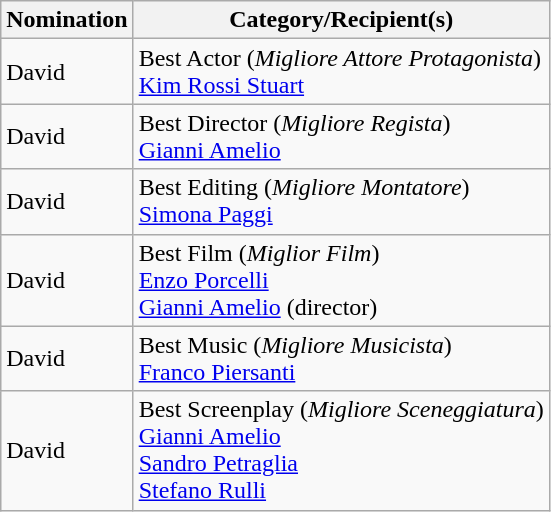<table class="wikitable">
<tr>
<th>Nomination</th>
<th>Category/Recipient(s)</th>
</tr>
<tr>
<td>David</td>
<td>Best Actor (<em>Migliore Attore Protagonista</em>)<br><a href='#'>Kim Rossi Stuart</a></td>
</tr>
<tr>
<td>David</td>
<td>Best Director (<em>Migliore Regista</em>)<br><a href='#'>Gianni Amelio</a></td>
</tr>
<tr>
<td>David</td>
<td>Best Editing (<em>Migliore Montatore</em>)<br><a href='#'>Simona Paggi</a></td>
</tr>
<tr>
<td>David</td>
<td>Best Film (<em>Miglior Film</em>)<br><a href='#'>Enzo Porcelli</a><br><a href='#'>Gianni Amelio</a> (director)</td>
</tr>
<tr>
<td>David</td>
<td>Best Music (<em>Migliore Musicista</em>)<br><a href='#'>Franco Piersanti</a></td>
</tr>
<tr>
<td>David</td>
<td>Best Screenplay (<em>Migliore Sceneggiatura</em>)<br><a href='#'>Gianni Amelio</a><br><a href='#'>Sandro Petraglia</a><br><a href='#'>Stefano Rulli</a></td>
</tr>
</table>
